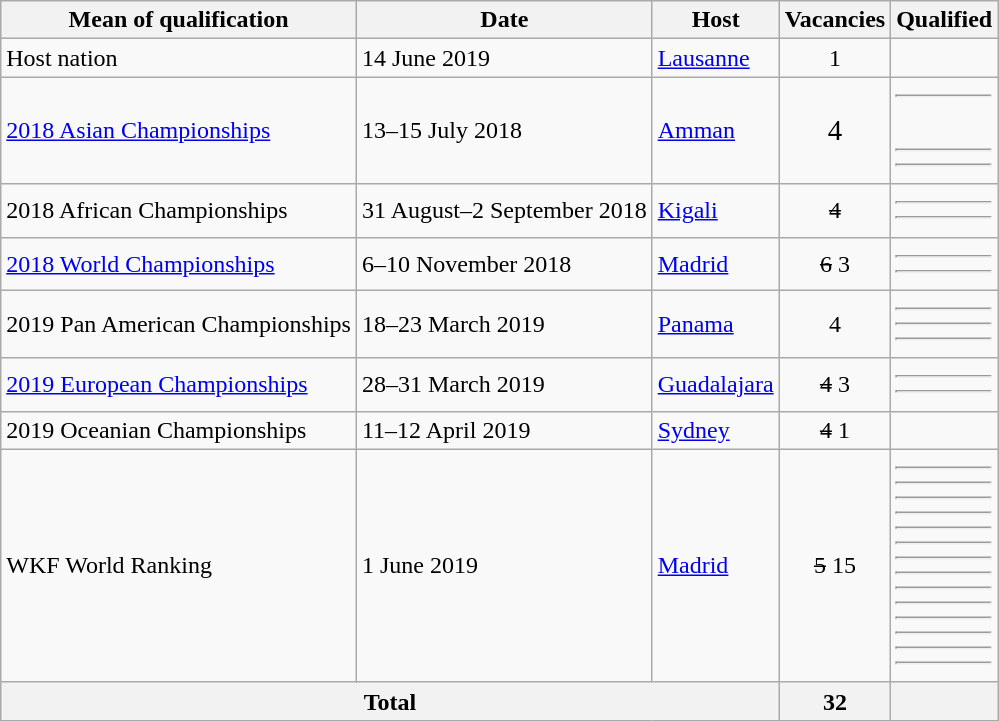<table class="wikitable">
<tr>
<th>Mean of qualification</th>
<th>Date</th>
<th>Host</th>
<th>Vacancies</th>
<th>Qualified</th>
</tr>
<tr>
<td>Host nation</td>
<td>14 June 2019</td>
<td> <a href='#'>Lausanne</a></td>
<td style="text-align:center;">1</td>
<td></td>
</tr>
<tr>
<td><a href='#'>2018 Asian Championships</a></td>
<td>13–15 July 2018</td>
<td> <a href='#'>Amman</a></td>
<td style="text-align:center;"><big>4</big></td>
<td><hr><br><hr><hr></td>
</tr>
<tr>
<td>2018 African Championships</td>
<td>31 August–2 September 2018</td>
<td> <a href='#'>Kigali</a></td>
<td style="text-align:center;"><s>4</s></td>
<td><hr><hr></td>
</tr>
<tr>
<td><a href='#'>2018 World Championships</a></td>
<td>6–10 November 2018</td>
<td> <a href='#'>Madrid</a></td>
<td style="text-align:center;"><s>6</s> 3</td>
<td><hr><hr></td>
</tr>
<tr>
<td>2019 Pan American Championships</td>
<td>18–23 March 2019</td>
<td> <a href='#'>Panama</a></td>
<td style="text-align:center;">4</td>
<td><hr><hr><hr></td>
</tr>
<tr>
<td><a href='#'>2019 European Championships</a></td>
<td>28–31 March 2019</td>
<td> <a href='#'>Guadalajara</a></td>
<td style="text-align:center;"><s>4</s> 3</td>
<td><hr><hr></td>
</tr>
<tr>
<td>2019 Oceanian Championships</td>
<td>11–12 April 2019</td>
<td> <a href='#'>Sydney</a></td>
<td style="text-align:center;"><s>4</s> 1</td>
<td></td>
</tr>
<tr>
<td>WKF World Ranking</td>
<td>1 June 2019</td>
<td> <a href='#'>Madrid</a></td>
<td style="text-align:center;"><s>5</s> 15</td>
<td><hr><hr><hr><hr><hr><hr><hr><hr><hr><hr><hr><hr><hr><hr></td>
</tr>
<tr>
<th colspan="3">Total</th>
<th>32</th>
<th></th>
</tr>
</table>
